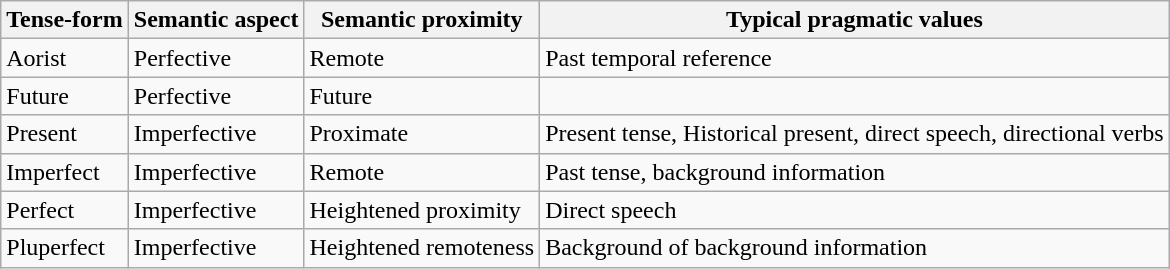<table class="wikitable">
<tr>
<th>Tense-form</th>
<th>Semantic aspect</th>
<th>Semantic proximity</th>
<th>Typical pragmatic values</th>
</tr>
<tr>
<td>Aorist</td>
<td>Perfective</td>
<td>Remote</td>
<td>Past temporal reference</td>
</tr>
<tr>
<td>Future</td>
<td>Perfective</td>
<td>Future</td>
<td></td>
</tr>
<tr>
<td>Present</td>
<td>Imperfective</td>
<td>Proximate</td>
<td>Present tense, Historical present, direct speech, directional verbs</td>
</tr>
<tr>
<td>Imperfect</td>
<td>Imperfective</td>
<td>Remote</td>
<td>Past tense, background information</td>
</tr>
<tr>
<td>Perfect</td>
<td>Imperfective</td>
<td>Heightened proximity</td>
<td>Direct speech</td>
</tr>
<tr>
<td>Pluperfect</td>
<td>Imperfective</td>
<td>Heightened remoteness</td>
<td>Background of background information</td>
</tr>
</table>
